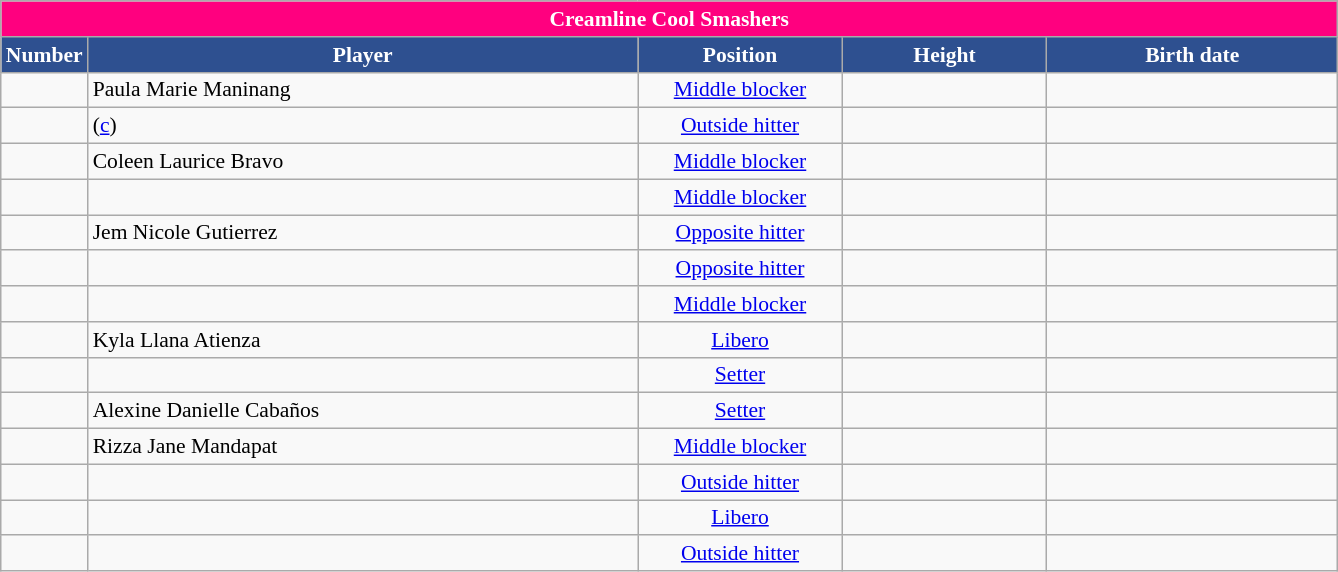<table class="wikitable sortable" style="font-size:90%; text-align:left;">
<tr>
<th colspan="5" style= "background:#FF007F; color:white; text-align: center"><strong>Creamline Cool Smashers</strong></th>
</tr>
<tr>
<th style= "align=center; width:3em;  background:#2e5090; color:white;">Number</th>
<th style= "align=center; width:25em; background:#2e5090; color:white;">Player</th>
<th style= "align=center; width:9em; background:#2e5090; color:white;">Position</th>
<th style= "align=center; width:9em; background:#2e5090; color:white;">Height</th>
<th style= "align=center; width:13em; background:#2e5090; color:white;">Birth date</th>
</tr>
<tr align=center>
<td></td>
<td align=left> Paula Marie Maninang</td>
<td><a href='#'>Middle blocker</a></td>
<td></td>
<td align=right></td>
</tr>
<tr align=center>
<td></td>
<td align=left>  (<a href='#'>c</a>)</td>
<td><a href='#'>Outside hitter</a></td>
<td></td>
<td align=right></td>
</tr>
<tr align=center>
<td></td>
<td align=left> Coleen Laurice Bravo</td>
<td><a href='#'>Middle blocker</a></td>
<td></td>
<td align=right></td>
</tr>
<tr align=center>
<td></td>
<td align=left> </td>
<td><a href='#'>Middle blocker</a></td>
<td></td>
<td align=right></td>
</tr>
<tr align=center>
<td></td>
<td align=left> Jem Nicole Gutierrez</td>
<td><a href='#'>Opposite hitter</a></td>
<td></td>
<td align=right></td>
</tr>
<tr align=center>
<td></td>
<td align=left> </td>
<td><a href='#'>Opposite hitter</a></td>
<td></td>
<td align=right></td>
</tr>
<tr align=center>
<td></td>
<td align=left> </td>
<td><a href='#'>Middle blocker</a></td>
<td></td>
<td align=right></td>
</tr>
<tr align=center>
<td></td>
<td align=left> Kyla Llana Atienza</td>
<td><a href='#'>Libero</a></td>
<td></td>
<td align=right></td>
</tr>
<tr align=center>
<td></td>
<td align=left> </td>
<td><a href='#'>Setter</a></td>
<td></td>
<td align=right></td>
</tr>
<tr align=center>
<td></td>
<td align=left> Alexine Danielle Cabaños</td>
<td><a href='#'>Setter</a></td>
<td></td>
<td align=right></td>
</tr>
<tr align=center>
<td></td>
<td align=left> Rizza Jane Mandapat</td>
<td><a href='#'>Middle blocker</a></td>
<td></td>
<td align=right></td>
</tr>
<tr align=center>
<td></td>
<td align=left> </td>
<td><a href='#'>Outside hitter</a></td>
<td></td>
<td align=right></td>
</tr>
<tr align=center>
<td></td>
<td align=left> </td>
<td><a href='#'>Libero</a></td>
<td></td>
<td align=right></td>
</tr>
<tr align=center>
<td></td>
<td align=left> </td>
<td><a href='#'>Outside hitter</a></td>
<td></td>
<td align=right></td>
</tr>
</table>
